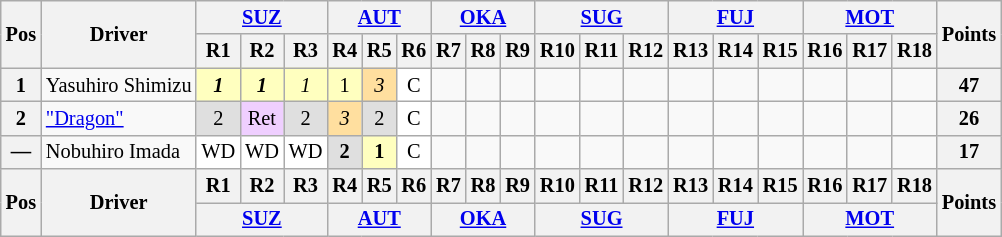<table class="wikitable" style="font-size:85%; text-align:center">
<tr>
<th rowspan="2" valign="middle">Pos</th>
<th rowspan="2" valign="middle">Driver</th>
<th colspan="3"><a href='#'>SUZ</a></th>
<th colspan="3"><a href='#'>AUT</a></th>
<th colspan="3"><a href='#'>OKA</a></th>
<th colspan="3"><a href='#'>SUG</a></th>
<th colspan="3"><a href='#'>FUJ</a></th>
<th colspan="3"><a href='#'>MOT</a></th>
<th rowspan="2" valign="middle">Points</th>
</tr>
<tr>
<th>R1</th>
<th>R2</th>
<th>R3</th>
<th>R4</th>
<th>R5</th>
<th>R6</th>
<th>R7</th>
<th>R8</th>
<th>R9</th>
<th>R10</th>
<th>R11</th>
<th>R12</th>
<th>R13</th>
<th>R14</th>
<th>R15</th>
<th>R16</th>
<th>R17</th>
<th>R18</th>
</tr>
<tr>
<th>1</th>
<td align="left"> Yasuhiro Shimizu</td>
<td style="background:#FFFFBF;"><strong><em>1</em></strong></td>
<td style="background:#FFFFBF;"><strong><em>1</em></strong></td>
<td style="background:#FFFFBF;"><em>1</em></td>
<td style="background:#FFFFBF;">1</td>
<td style="background:#FFDF9F;"><em>3</em></td>
<td style="background:#FFFFFF;">C</td>
<td></td>
<td></td>
<td></td>
<td></td>
<td></td>
<td></td>
<td></td>
<td></td>
<td></td>
<td></td>
<td></td>
<td></td>
<th>47</th>
</tr>
<tr>
<th>2</th>
<td align="left"> <a href='#'>"Dragon"</a></td>
<td style="background:#DFDFDF;">2</td>
<td style="background:#efcfff;">Ret</td>
<td style="background:#DFDFDF;">2</td>
<td style="background:#FFDF9F;"><em>3</em></td>
<td style="background:#DFDFDF;">2</td>
<td style="background:#FFFFFF;">C</td>
<td></td>
<td></td>
<td></td>
<td></td>
<td></td>
<td></td>
<td></td>
<td></td>
<td></td>
<td></td>
<td></td>
<td></td>
<th>26</th>
</tr>
<tr>
<th>—</th>
<td align="left"> Nobuhiro Imada</td>
<td style="background:#FFFFFF;">WD</td>
<td style="background:#FFFFFF;">WD</td>
<td style="background:#FFFFFF;">WD</td>
<td style="background:#DFDFDF;"><strong>2</strong></td>
<td style="background:#FFFFBF;"><strong>1</strong></td>
<td style="background:#FFFFFF;">C</td>
<td></td>
<td></td>
<td></td>
<td></td>
<td></td>
<td></td>
<td></td>
<td></td>
<td></td>
<td></td>
<td></td>
<td></td>
<th>17</th>
</tr>
<tr>
<th rowspan="2">Pos</th>
<th rowspan="2">Driver</th>
<th>R1</th>
<th>R2</th>
<th>R3</th>
<th>R4</th>
<th>R5</th>
<th>R6</th>
<th>R7</th>
<th>R8</th>
<th>R9</th>
<th>R10</th>
<th>R11</th>
<th>R12</th>
<th>R13</th>
<th>R14</th>
<th>R15</th>
<th>R16</th>
<th>R17</th>
<th>R18</th>
<th rowspan="2">Points</th>
</tr>
<tr>
<th colspan="3"><a href='#'>SUZ</a></th>
<th colspan="3"><a href='#'>AUT</a></th>
<th colspan="3"><a href='#'>OKA</a></th>
<th colspan="3"><a href='#'>SUG</a></th>
<th colspan="3"><a href='#'>FUJ</a></th>
<th colspan="3"><a href='#'>MOT</a></th>
</tr>
</table>
